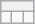<table class="wikitable left">
<tr style="background-color:#CEDAF2">
<th colspan="3"></th>
</tr>
<tr align="center">
<td></td>
<td></td>
<td></td>
</tr>
</table>
